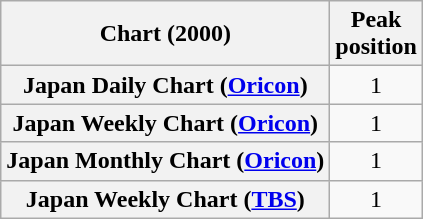<table class="wikitable sortable plainrowheaders">
<tr>
<th>Chart (2000)</th>
<th>Peak<br>position</th>
</tr>
<tr>
<th scope="row">Japan Daily Chart (<a href='#'>Oricon</a>)</th>
<td style="text-align:center;">1</td>
</tr>
<tr>
<th scope="row">Japan Weekly Chart (<a href='#'>Oricon</a>)</th>
<td style="text-align:center;">1</td>
</tr>
<tr>
<th scope="row">Japan Monthly Chart (<a href='#'>Oricon</a>)</th>
<td style="text-align:center;">1</td>
</tr>
<tr>
<th scope="row">Japan Weekly Chart (<a href='#'>TBS</a>)</th>
<td style="text-align:center;">1</td>
</tr>
</table>
